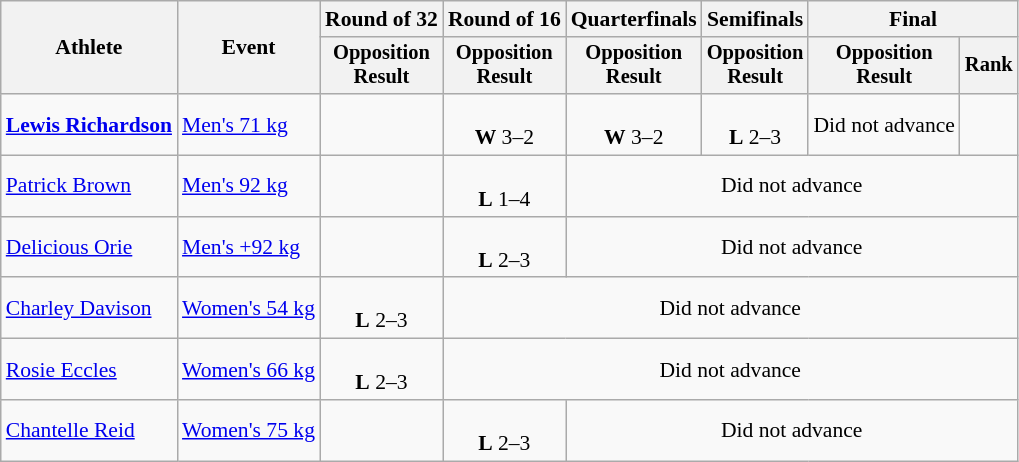<table class=wikitable style=font-size:90%;text-align:center>
<tr>
<th rowspan=2>Athlete</th>
<th rowspan=2>Event</th>
<th>Round of 32</th>
<th>Round of 16</th>
<th>Quarterfinals</th>
<th>Semifinals</th>
<th colspan=2>Final</th>
</tr>
<tr style=font-size:95%>
<th>Opposition<br>Result</th>
<th>Opposition<br>Result</th>
<th>Opposition<br>Result</th>
<th>Opposition<br>Result</th>
<th>Opposition<br>Result</th>
<th>Rank</th>
</tr>
<tr>
<td align=left><strong><a href='#'>Lewis Richardson</a></strong></td>
<td align=left><a href='#'>Men's 71 kg</a></td>
<td></td>
<td><br><strong>W</strong> 3–2</td>
<td><br><strong>W</strong> 3–2</td>
<td><br><strong>L</strong> 2–3</td>
<td>Did not advance</td>
<td></td>
</tr>
<tr>
<td align=left><a href='#'>Patrick Brown</a></td>
<td align=left><a href='#'>Men's 92 kg</a></td>
<td></td>
<td><br><strong>L</strong> 1–4</td>
<td colspan="4">Did not advance</td>
</tr>
<tr>
<td align=left><a href='#'>Delicious Orie</a></td>
<td align=left><a href='#'>Men's +92 kg</a></td>
<td></td>
<td><br><strong>L</strong> 2–3</td>
<td colspan="4">Did not advance</td>
</tr>
<tr>
<td align=left><a href='#'>Charley Davison</a></td>
<td align=left><a href='#'>Women's 54 kg</a></td>
<td><br><strong>L</strong> 2–3</td>
<td colspan="5">Did not advance</td>
</tr>
<tr>
<td align=left><a href='#'>Rosie Eccles</a></td>
<td align=left><a href='#'>Women's 66 kg</a></td>
<td><br><strong>L</strong> 2–3</td>
<td colspan="5">Did not advance</td>
</tr>
<tr>
<td align=left><a href='#'>Chantelle Reid</a></td>
<td align=left><a href='#'>Women's 75 kg</a></td>
<td></td>
<td><br><strong>L</strong> 2–3</td>
<td colspan="5">Did not advance</td>
</tr>
</table>
